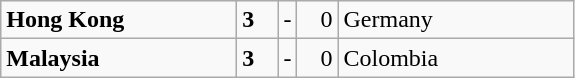<table class="wikitable">
<tr>
<td width=150> <strong>Hong Kong</strong></td>
<td style="width:20px; text-align:left;"><strong>3</strong></td>
<td>-</td>
<td style="width:20px; text-align:right;">0</td>
<td width=150> Germany</td>
</tr>
<tr>
<td> <strong>Malaysia</strong></td>
<td style="text-align:left;"><strong>3</strong></td>
<td>-</td>
<td style="text-align:right;">0</td>
<td> Colombia</td>
</tr>
</table>
